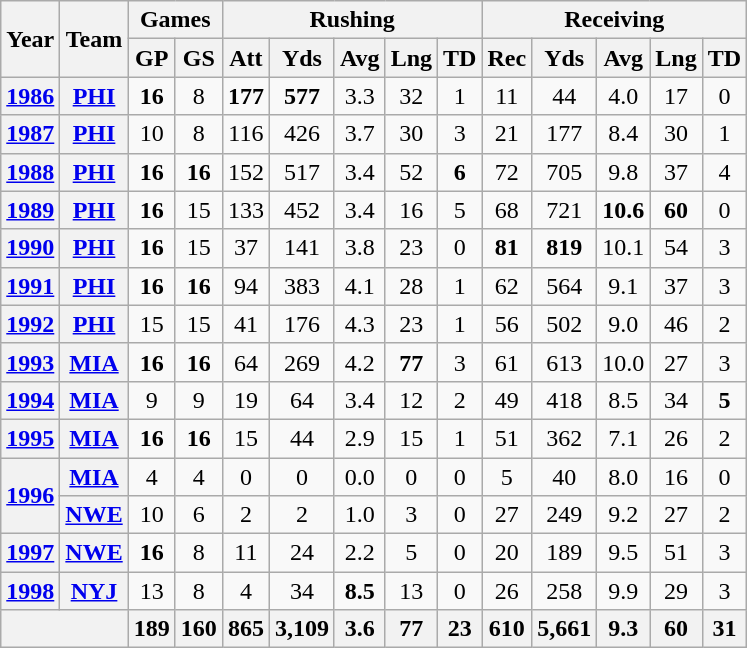<table class="wikitable" style="text-align:center;">
<tr>
<th rowspan="2">Year</th>
<th rowspan="2">Team</th>
<th colspan="2">Games</th>
<th colspan="5">Rushing</th>
<th colspan="5">Receiving</th>
</tr>
<tr>
<th>GP</th>
<th>GS</th>
<th>Att</th>
<th>Yds</th>
<th>Avg</th>
<th>Lng</th>
<th>TD</th>
<th>Rec</th>
<th>Yds</th>
<th>Avg</th>
<th>Lng</th>
<th>TD</th>
</tr>
<tr>
<th><a href='#'>1986</a></th>
<th><a href='#'>PHI</a></th>
<td><strong>16</strong></td>
<td>8</td>
<td><strong>177</strong></td>
<td><strong>577</strong></td>
<td>3.3</td>
<td>32</td>
<td>1</td>
<td>11</td>
<td>44</td>
<td>4.0</td>
<td>17</td>
<td>0</td>
</tr>
<tr>
<th><a href='#'>1987</a></th>
<th><a href='#'>PHI</a></th>
<td>10</td>
<td>8</td>
<td>116</td>
<td>426</td>
<td>3.7</td>
<td>30</td>
<td>3</td>
<td>21</td>
<td>177</td>
<td>8.4</td>
<td>30</td>
<td>1</td>
</tr>
<tr>
<th><a href='#'>1988</a></th>
<th><a href='#'>PHI</a></th>
<td><strong>16</strong></td>
<td><strong>16</strong></td>
<td>152</td>
<td>517</td>
<td>3.4</td>
<td>52</td>
<td><strong>6</strong></td>
<td>72</td>
<td>705</td>
<td>9.8</td>
<td>37</td>
<td>4</td>
</tr>
<tr>
<th><a href='#'>1989</a></th>
<th><a href='#'>PHI</a></th>
<td><strong>16</strong></td>
<td>15</td>
<td>133</td>
<td>452</td>
<td>3.4</td>
<td>16</td>
<td>5</td>
<td>68</td>
<td>721</td>
<td><strong>10.6</strong></td>
<td><strong>60</strong></td>
<td>0</td>
</tr>
<tr>
<th><a href='#'>1990</a></th>
<th><a href='#'>PHI</a></th>
<td><strong>16</strong></td>
<td>15</td>
<td>37</td>
<td>141</td>
<td>3.8</td>
<td>23</td>
<td>0</td>
<td><strong>81</strong></td>
<td><strong>819</strong></td>
<td>10.1</td>
<td>54</td>
<td>3</td>
</tr>
<tr>
<th><a href='#'>1991</a></th>
<th><a href='#'>PHI</a></th>
<td><strong>16</strong></td>
<td><strong>16</strong></td>
<td>94</td>
<td>383</td>
<td>4.1</td>
<td>28</td>
<td>1</td>
<td>62</td>
<td>564</td>
<td>9.1</td>
<td>37</td>
<td>3</td>
</tr>
<tr>
<th><a href='#'>1992</a></th>
<th><a href='#'>PHI</a></th>
<td>15</td>
<td>15</td>
<td>41</td>
<td>176</td>
<td>4.3</td>
<td>23</td>
<td>1</td>
<td>56</td>
<td>502</td>
<td>9.0</td>
<td>46</td>
<td>2</td>
</tr>
<tr>
<th><a href='#'>1993</a></th>
<th><a href='#'>MIA</a></th>
<td><strong>16</strong></td>
<td><strong>16</strong></td>
<td>64</td>
<td>269</td>
<td>4.2</td>
<td><strong>77</strong></td>
<td>3</td>
<td>61</td>
<td>613</td>
<td>10.0</td>
<td>27</td>
<td>3</td>
</tr>
<tr>
<th><a href='#'>1994</a></th>
<th><a href='#'>MIA</a></th>
<td>9</td>
<td>9</td>
<td>19</td>
<td>64</td>
<td>3.4</td>
<td>12</td>
<td>2</td>
<td>49</td>
<td>418</td>
<td>8.5</td>
<td>34</td>
<td><strong>5</strong></td>
</tr>
<tr>
<th><a href='#'>1995</a></th>
<th><a href='#'>MIA</a></th>
<td><strong>16</strong></td>
<td><strong>16</strong></td>
<td>15</td>
<td>44</td>
<td>2.9</td>
<td>15</td>
<td>1</td>
<td>51</td>
<td>362</td>
<td>7.1</td>
<td>26</td>
<td>2</td>
</tr>
<tr>
<th rowspan="2"><a href='#'>1996</a></th>
<th><a href='#'>MIA</a></th>
<td>4</td>
<td>4</td>
<td>0</td>
<td>0</td>
<td>0.0</td>
<td>0</td>
<td>0</td>
<td>5</td>
<td>40</td>
<td>8.0</td>
<td>16</td>
<td>0</td>
</tr>
<tr>
<th><a href='#'>NWE</a></th>
<td>10</td>
<td>6</td>
<td>2</td>
<td>2</td>
<td>1.0</td>
<td>3</td>
<td>0</td>
<td>27</td>
<td>249</td>
<td>9.2</td>
<td>27</td>
<td>2</td>
</tr>
<tr>
<th><a href='#'>1997</a></th>
<th><a href='#'>NWE</a></th>
<td><strong>16</strong></td>
<td>8</td>
<td>11</td>
<td>24</td>
<td>2.2</td>
<td>5</td>
<td>0</td>
<td>20</td>
<td>189</td>
<td>9.5</td>
<td>51</td>
<td>3</td>
</tr>
<tr>
<th><a href='#'>1998</a></th>
<th><a href='#'>NYJ</a></th>
<td>13</td>
<td>8</td>
<td>4</td>
<td>34</td>
<td><strong>8.5</strong></td>
<td>13</td>
<td>0</td>
<td>26</td>
<td>258</td>
<td>9.9</td>
<td>29</td>
<td>3</td>
</tr>
<tr>
<th colspan="2"></th>
<th>189</th>
<th>160</th>
<th>865</th>
<th>3,109</th>
<th>3.6</th>
<th>77</th>
<th>23</th>
<th>610</th>
<th>5,661</th>
<th>9.3</th>
<th>60</th>
<th>31</th>
</tr>
</table>
